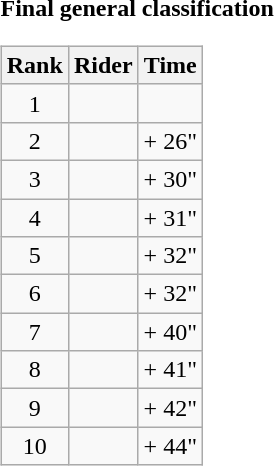<table>
<tr>
<td><strong>Final general classification</strong><br><table class="wikitable">
<tr>
<th scope="col">Rank</th>
<th scope="col">Rider</th>
<th scope="col">Time</th>
</tr>
<tr>
<td style="text-align:center;">1</td>
<td></td>
<td style="text-align:right;"></td>
</tr>
<tr>
<td style="text-align:center;">2</td>
<td></td>
<td style="text-align:right;">+ 26"</td>
</tr>
<tr>
<td style="text-align:center;">3</td>
<td></td>
<td style="text-align:right;">+ 30"</td>
</tr>
<tr>
<td style="text-align:center;">4</td>
<td></td>
<td style="text-align:right;">+ 31"</td>
</tr>
<tr>
<td style="text-align:center;">5</td>
<td></td>
<td style="text-align:right;">+ 32"</td>
</tr>
<tr>
<td style="text-align:center;">6</td>
<td></td>
<td style="text-align:right;">+ 32"</td>
</tr>
<tr>
<td style="text-align:center;">7</td>
<td></td>
<td style="text-align:right;">+ 40"</td>
</tr>
<tr>
<td style="text-align:center;">8</td>
<td></td>
<td style="text-align:right;">+ 41"</td>
</tr>
<tr>
<td style="text-align:center;">9</td>
<td></td>
<td style="text-align:right;">+ 42"</td>
</tr>
<tr>
<td style="text-align:center;">10</td>
<td></td>
<td style="text-align:right;">+ 44"</td>
</tr>
</table>
</td>
</tr>
</table>
